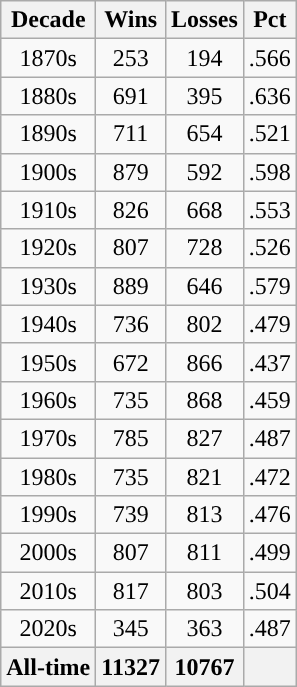<table class="wikitable" style="text-align:center">
<tr>
<th style="text-align:center; ">Decade</th>
<th style="text-align:center; ">Wins</th>
<th style="text-align:center; ">Losses</th>
<th style="text-align:center; ">Pct</th>
</tr>
<tr>
<td>1870s</td>
<td>253</td>
<td>194</td>
<td>.566</td>
</tr>
<tr>
<td>1880s</td>
<td>691</td>
<td>395</td>
<td>.636</td>
</tr>
<tr>
<td>1890s</td>
<td>711</td>
<td>654</td>
<td>.521</td>
</tr>
<tr>
<td>1900s</td>
<td>879</td>
<td>592</td>
<td>.598</td>
</tr>
<tr>
<td>1910s</td>
<td>826</td>
<td>668</td>
<td>.553</td>
</tr>
<tr>
<td>1920s</td>
<td>807</td>
<td>728</td>
<td>.526</td>
</tr>
<tr>
<td>1930s</td>
<td>889</td>
<td>646</td>
<td>.579</td>
</tr>
<tr>
<td>1940s</td>
<td>736</td>
<td>802</td>
<td>.479</td>
</tr>
<tr>
<td>1950s</td>
<td>672</td>
<td>866</td>
<td>.437</td>
</tr>
<tr>
<td>1960s</td>
<td>735</td>
<td>868</td>
<td>.459</td>
</tr>
<tr>
<td>1970s</td>
<td>785</td>
<td>827</td>
<td>.487</td>
</tr>
<tr>
<td>1980s</td>
<td>735</td>
<td>821</td>
<td>.472</td>
</tr>
<tr>
<td>1990s</td>
<td>739</td>
<td>813</td>
<td>.476</td>
</tr>
<tr>
<td>2000s</td>
<td>807</td>
<td>811</td>
<td>.499</td>
</tr>
<tr>
<td>2010s</td>
<td>817</td>
<td>803</td>
<td>.504</td>
</tr>
<tr>
<td>2020s</td>
<td>345</td>
<td>363</td>
<td>.487</td>
</tr>
<tr style="background:#f0f0f0; font-weight:bold">
<th style="text-align:center; ">All-time</th>
<th style="text-align:center; ">11327</th>
<th style="text-align:center; ">10767</th>
<th style="text-align:center; "></th>
</tr>
</table>
